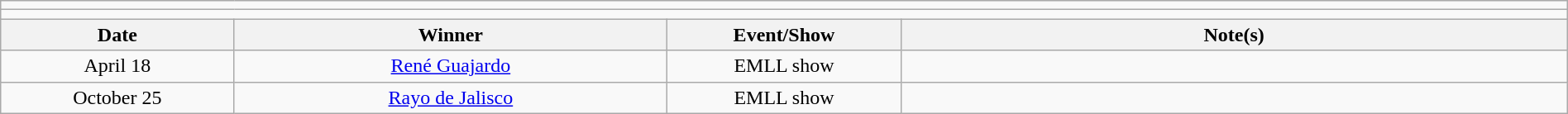<table class="wikitable" style="text-align:center; width:100%;">
<tr>
<td colspan=5></td>
</tr>
<tr>
<td colspan=5><strong></strong></td>
</tr>
<tr>
<th width=14%>Date</th>
<th width=26%>Winner</th>
<th width=14%>Event/Show</th>
<th width=40%>Note(s)</th>
</tr>
<tr>
<td>April 18</td>
<td><a href='#'>René Guajardo</a></td>
<td>EMLL show</td>
<td align=left></td>
</tr>
<tr>
<td>October 25</td>
<td><a href='#'>Rayo de Jalisco</a></td>
<td>EMLL show</td>
<td align=left></td>
</tr>
</table>
